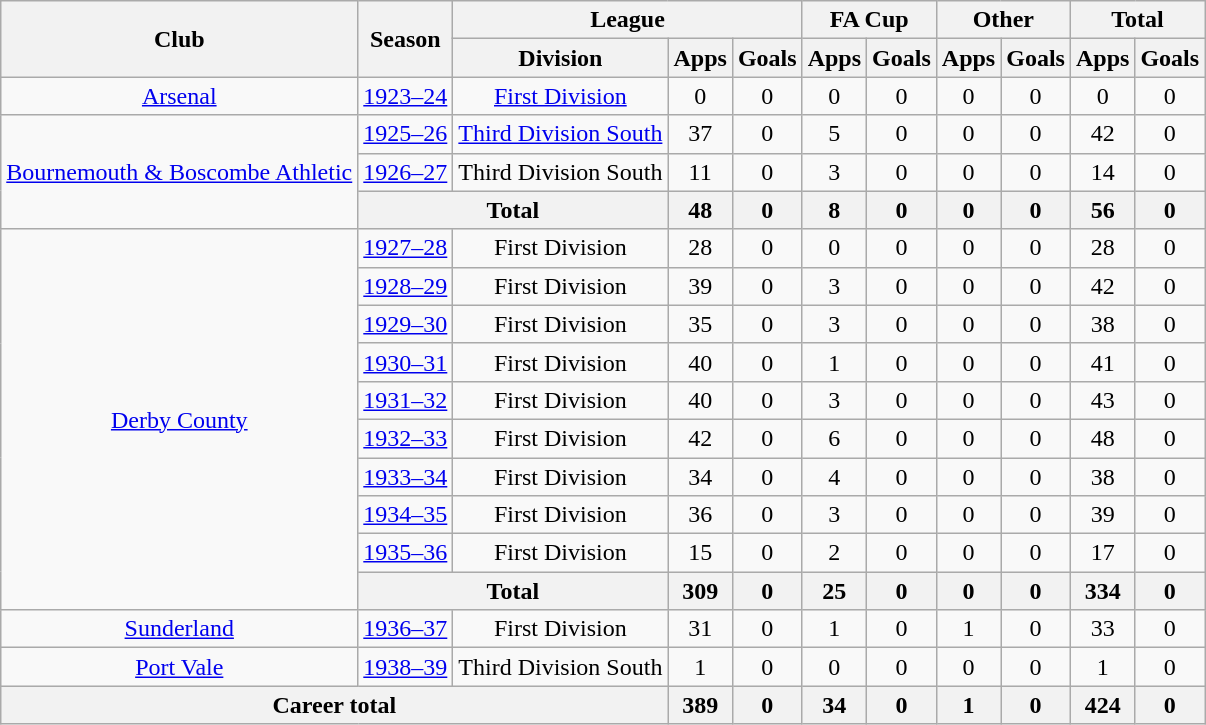<table class="wikitable" style="text-align:center">
<tr>
<th rowspan="2">Club</th>
<th rowspan="2">Season</th>
<th colspan="3">League</th>
<th colspan="2">FA Cup</th>
<th colspan="2">Other</th>
<th colspan="2">Total</th>
</tr>
<tr>
<th>Division</th>
<th>Apps</th>
<th>Goals</th>
<th>Apps</th>
<th>Goals</th>
<th>Apps</th>
<th>Goals</th>
<th>Apps</th>
<th>Goals</th>
</tr>
<tr>
<td><a href='#'>Arsenal</a></td>
<td><a href='#'>1923–24</a></td>
<td><a href='#'>First Division</a></td>
<td>0</td>
<td>0</td>
<td>0</td>
<td>0</td>
<td>0</td>
<td>0</td>
<td>0</td>
<td>0</td>
</tr>
<tr>
<td rowspan="3"><a href='#'>Bournemouth & Boscombe Athletic</a></td>
<td><a href='#'>1925–26</a></td>
<td><a href='#'>Third Division South</a></td>
<td>37</td>
<td>0</td>
<td>5</td>
<td>0</td>
<td>0</td>
<td>0</td>
<td>42</td>
<td>0</td>
</tr>
<tr>
<td><a href='#'>1926–27</a></td>
<td>Third Division South</td>
<td>11</td>
<td>0</td>
<td>3</td>
<td>0</td>
<td>0</td>
<td>0</td>
<td>14</td>
<td>0</td>
</tr>
<tr>
<th colspan="2">Total</th>
<th>48</th>
<th>0</th>
<th>8</th>
<th>0</th>
<th>0</th>
<th>0</th>
<th>56</th>
<th>0</th>
</tr>
<tr>
<td rowspan="10"><a href='#'>Derby County</a></td>
<td><a href='#'>1927–28</a></td>
<td>First Division</td>
<td>28</td>
<td>0</td>
<td>0</td>
<td>0</td>
<td>0</td>
<td>0</td>
<td>28</td>
<td>0</td>
</tr>
<tr>
<td><a href='#'>1928–29</a></td>
<td>First Division</td>
<td>39</td>
<td>0</td>
<td>3</td>
<td>0</td>
<td>0</td>
<td>0</td>
<td>42</td>
<td>0</td>
</tr>
<tr>
<td><a href='#'>1929–30</a></td>
<td>First Division</td>
<td>35</td>
<td>0</td>
<td>3</td>
<td>0</td>
<td>0</td>
<td>0</td>
<td>38</td>
<td>0</td>
</tr>
<tr>
<td><a href='#'>1930–31</a></td>
<td>First Division</td>
<td>40</td>
<td>0</td>
<td>1</td>
<td>0</td>
<td>0</td>
<td>0</td>
<td>41</td>
<td>0</td>
</tr>
<tr>
<td><a href='#'>1931–32</a></td>
<td>First Division</td>
<td>40</td>
<td>0</td>
<td>3</td>
<td>0</td>
<td>0</td>
<td>0</td>
<td>43</td>
<td>0</td>
</tr>
<tr>
<td><a href='#'>1932–33</a></td>
<td>First Division</td>
<td>42</td>
<td>0</td>
<td>6</td>
<td>0</td>
<td>0</td>
<td>0</td>
<td>48</td>
<td>0</td>
</tr>
<tr>
<td><a href='#'>1933–34</a></td>
<td>First Division</td>
<td>34</td>
<td>0</td>
<td>4</td>
<td>0</td>
<td>0</td>
<td>0</td>
<td>38</td>
<td>0</td>
</tr>
<tr>
<td><a href='#'>1934–35</a></td>
<td>First Division</td>
<td>36</td>
<td>0</td>
<td>3</td>
<td>0</td>
<td>0</td>
<td>0</td>
<td>39</td>
<td>0</td>
</tr>
<tr>
<td><a href='#'>1935–36</a></td>
<td>First Division</td>
<td>15</td>
<td>0</td>
<td>2</td>
<td>0</td>
<td>0</td>
<td>0</td>
<td>17</td>
<td>0</td>
</tr>
<tr>
<th colspan="2">Total</th>
<th>309</th>
<th>0</th>
<th>25</th>
<th>0</th>
<th>0</th>
<th>0</th>
<th>334</th>
<th>0</th>
</tr>
<tr>
<td><a href='#'>Sunderland</a></td>
<td><a href='#'>1936–37</a></td>
<td>First Division</td>
<td>31</td>
<td>0</td>
<td>1</td>
<td>0</td>
<td>1</td>
<td>0</td>
<td>33</td>
<td>0</td>
</tr>
<tr>
<td><a href='#'>Port Vale</a></td>
<td><a href='#'>1938–39</a></td>
<td>Third Division South</td>
<td>1</td>
<td>0</td>
<td>0</td>
<td>0</td>
<td>0</td>
<td>0</td>
<td>1</td>
<td>0</td>
</tr>
<tr>
<th colspan="3">Career total</th>
<th>389</th>
<th>0</th>
<th>34</th>
<th>0</th>
<th>1</th>
<th>0</th>
<th>424</th>
<th>0</th>
</tr>
</table>
